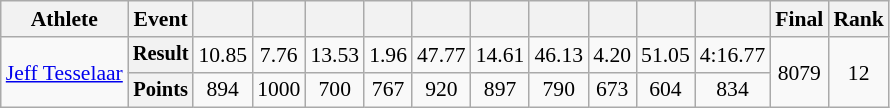<table class=wikitable style=font-size:90%>
<tr>
<th>Athlete</th>
<th>Event</th>
<th></th>
<th></th>
<th></th>
<th></th>
<th></th>
<th></th>
<th></th>
<th></th>
<th></th>
<th></th>
<th>Final</th>
<th>Rank</th>
</tr>
<tr align=center>
<td rowspan=2 style=text-align:left><a href='#'>Jeff Tesselaar</a></td>
<th style=font-size:95%>Result</th>
<td>10.85 </td>
<td>7.76 </td>
<td>13.53</td>
<td>1.96</td>
<td>47.77 </td>
<td>14.61 </td>
<td>46.13 </td>
<td>4.20</td>
<td>51.05 </td>
<td>4:16.77</td>
<td rowspan=2>8079 </td>
<td rowspan=2>12</td>
</tr>
<tr align=center>
<th style=font-size:95%>Points</th>
<td>894</td>
<td>1000</td>
<td>700</td>
<td>767</td>
<td>920</td>
<td>897</td>
<td>790</td>
<td>673</td>
<td>604</td>
<td>834</td>
</tr>
</table>
